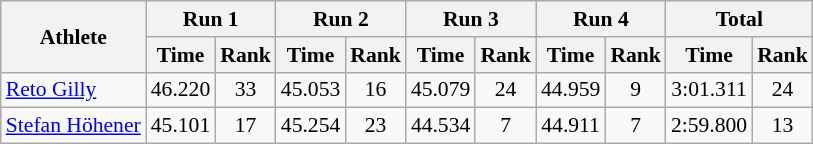<table class="wikitable" style="font-size:90%">
<tr>
<th rowspan="2">Athlete</th>
<th colspan="2">Run 1</th>
<th colspan="2">Run 2</th>
<th colspan="2">Run 3</th>
<th colspan="2">Run 4</th>
<th colspan="2">Total</th>
</tr>
<tr>
<th>Time</th>
<th>Rank</th>
<th>Time</th>
<th>Rank</th>
<th>Time</th>
<th>Rank</th>
<th>Time</th>
<th>Rank</th>
<th>Time</th>
<th>Rank</th>
</tr>
<tr>
<td><a href='#'>Reto Gilly</a></td>
<td align="center">46.220</td>
<td align="center">33</td>
<td align="center">45.053</td>
<td align="center">16</td>
<td align="center">45.079</td>
<td align="center">24</td>
<td align="center">44.959</td>
<td align="center">9</td>
<td align="center">3:01.311</td>
<td align="center">24</td>
</tr>
<tr>
<td><a href='#'>Stefan Höhener</a></td>
<td align="center">45.101</td>
<td align="center">17</td>
<td align="center">45.254</td>
<td align="center">23</td>
<td align="center">44.534</td>
<td align="center">7</td>
<td align="center">44.911</td>
<td align="center">7</td>
<td align="center">2:59.800</td>
<td align="center">13</td>
</tr>
</table>
